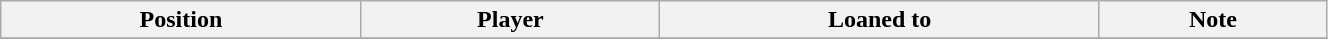<table class="wikitable sortable" style="width:70%; text-align:center; font-size:100%; text-align:left;">
<tr>
<th>Position</th>
<th>Player</th>
<th>Loaned to</th>
<th>Note</th>
</tr>
<tr>
</tr>
</table>
